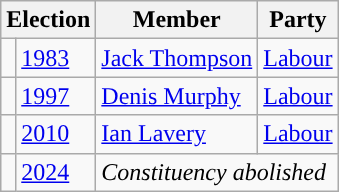<table class="wikitable">
<tr>
<th colspan="2">Election</th>
<th>Member</th>
<th>Party</th>
</tr>
<tr>
<td style="color:inherit;background-color: "></td>
<td><a href='#'>1983</a></td>
<td><a href='#'>Jack Thompson</a></td>
<td><a href='#'>Labour</a></td>
</tr>
<tr>
<td style="color:inherit;background-color: "></td>
<td><a href='#'>1997</a></td>
<td><a href='#'>Denis Murphy</a></td>
<td><a href='#'>Labour</a></td>
</tr>
<tr>
<td style="color:inherit;background-color: "></td>
<td><a href='#'>2010</a></td>
<td><a href='#'>Ian Lavery</a></td>
<td><a href='#'>Labour</a></td>
</tr>
<tr>
<td></td>
<td><a href='#'>2024</a></td>
<td colspan="2"><em>Constituency abolished</em></td>
</tr>
</table>
